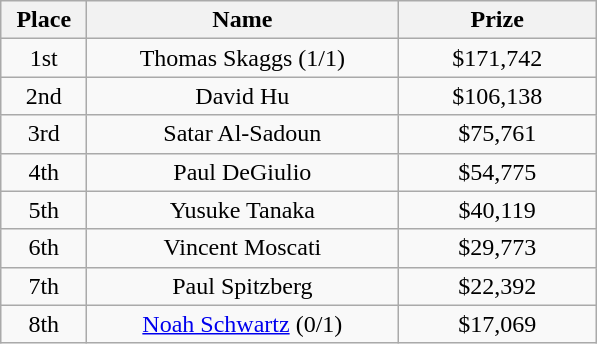<table class="wikitable">
<tr>
<th width="50">Place</th>
<th width="200">Name</th>
<th width="125">Prize</th>
</tr>
<tr>
<td align = "center">1st</td>
<td align = "center"> Thomas Skaggs (1/1)</td>
<td align = "center">$171,742</td>
</tr>
<tr>
<td align = "center">2nd</td>
<td align = "center"> David Hu</td>
<td align = "center">$106,138</td>
</tr>
<tr>
<td align = "center">3rd</td>
<td align = "center"> Satar Al-Sadoun</td>
<td align = "center">$75,761</td>
</tr>
<tr>
<td align = "center">4th</td>
<td align = "center"> Paul DeGiulio</td>
<td align = "center">$54,775</td>
</tr>
<tr>
<td align = "center">5th</td>
<td align = "center"> Yusuke Tanaka</td>
<td align = "center">$40,119</td>
</tr>
<tr>
<td align = "center">6th</td>
<td align = "center"> Vincent Moscati</td>
<td align = "center">$29,773</td>
</tr>
<tr>
<td align = "center">7th</td>
<td align = "center"> Paul Spitzberg</td>
<td align = "center">$22,392</td>
</tr>
<tr>
<td align = "center">8th</td>
<td align = "center"> <a href='#'>Noah Schwartz</a> (0/1)</td>
<td align = "center">$17,069</td>
</tr>
</table>
